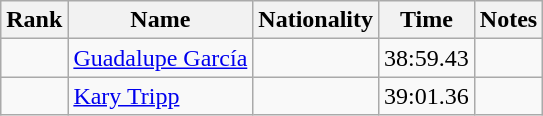<table class="wikitable sortable" style="text-align:center">
<tr>
<th>Rank</th>
<th>Name</th>
<th>Nationality</th>
<th>Time</th>
<th>Notes</th>
</tr>
<tr>
<td align=center></td>
<td align=left><a href='#'>Guadalupe García</a></td>
<td align=left></td>
<td>38:59.43</td>
<td></td>
</tr>
<tr>
<td align=center></td>
<td align=left><a href='#'>Kary Tripp</a></td>
<td align=left></td>
<td>39:01.36</td>
<td></td>
</tr>
</table>
